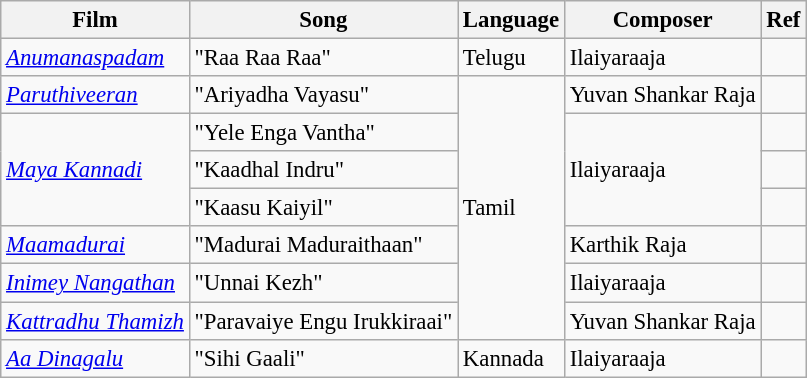<table class="wikitable sortable" style="font-size:95%;">
<tr>
<th>Film</th>
<th>Song</th>
<th>Language</th>
<th>Composer</th>
<th>Ref</th>
</tr>
<tr>
<td><em><a href='#'>Anumanaspadam</a></em></td>
<td>"Raa Raa Raa"</td>
<td>Telugu</td>
<td>Ilaiyaraaja</td>
<td></td>
</tr>
<tr>
<td><em><a href='#'>Paruthiveeran</a></em></td>
<td>"Ariyadha Vayasu"</td>
<td rowspan="7">Tamil</td>
<td>Yuvan Shankar Raja</td>
<td></td>
</tr>
<tr>
<td rowspan="3"><a href='#'><em>Maya Kannadi</em></a></td>
<td>"Yele Enga Vantha"</td>
<td rowspan="3">Ilaiyaraaja</td>
<td></td>
</tr>
<tr>
<td>"Kaadhal Indru"</td>
<td></td>
</tr>
<tr>
<td>"Kaasu Kaiyil"</td>
<td></td>
</tr>
<tr>
<td><em><a href='#'>Maamadurai</a></em></td>
<td>"Madurai Maduraithaan"</td>
<td>Karthik Raja</td>
<td></td>
</tr>
<tr>
<td><a href='#'><em>Inimey Nangathan</em></a></td>
<td>"Unnai Kezh"</td>
<td>Ilaiyaraaja</td>
<td></td>
</tr>
<tr>
<td><em><a href='#'>Kattradhu Thamizh</a></em></td>
<td>"Paravaiye Engu Irukkiraai"</td>
<td>Yuvan Shankar Raja</td>
<td></td>
</tr>
<tr>
<td><a href='#'><em>Aa Dinagalu</em></a></td>
<td>"Sihi Gaali"</td>
<td>Kannada</td>
<td>Ilaiyaraaja</td>
<td></td>
</tr>
</table>
